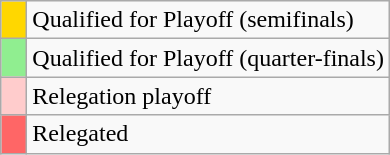<table class="wikitable">
<tr>
<td width=10px bgcolor=#FFD700></td>
<td>Qualified for Playoff (semifinals)</td>
</tr>
<tr>
<td width=10px bgcolor=#90EE90></td>
<td>Qualified for Playoff (quarter-finals)</td>
</tr>
<tr>
<td width=10px bgcolor=#FFCCCC></td>
<td>Relegation playoff</td>
</tr>
<tr>
<td width=10px bgcolor=#FF6666></td>
<td>Relegated</td>
</tr>
</table>
